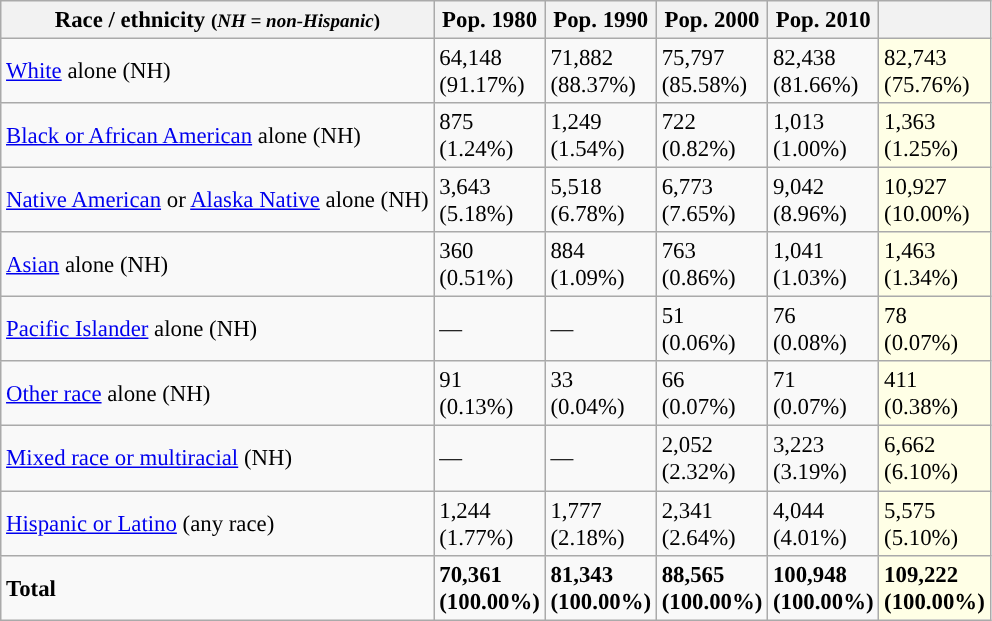<table class="wikitable sortable collapsible" style="font-size: 95%;">
<tr>
<th>Race / ethnicity <small>(<em>NH = non-Hispanic</em>)</small></th>
<th>Pop. 1980</th>
<th>Pop. 1990</th>
<th>Pop. 2000</th>
<th>Pop. 2010</th>
<th></th>
</tr>
<tr>
<td><a href='#'>White</a> alone (NH)</td>
<td>64,148<br>(91.17%)</td>
<td>71,882<br>(88.37%)</td>
<td>75,797<br>(85.58%)</td>
<td>82,438<br>(81.66%)</td>
<td style='background: #ffffe6;'>82,743<br>(75.76%)</td>
</tr>
<tr>
<td><a href='#'>Black or African American</a> alone (NH)</td>
<td>875<br>(1.24%)</td>
<td>1,249<br>(1.54%)</td>
<td>722<br>(0.82%)</td>
<td>1,013<br>(1.00%)</td>
<td style='background: #ffffe6;'>1,363<br>(1.25%)</td>
</tr>
<tr>
<td><a href='#'>Native American</a> or <a href='#'>Alaska Native</a> alone (NH)</td>
<td>3,643<br>(5.18%)</td>
<td>5,518<br>(6.78%)</td>
<td>6,773<br>(7.65%)</td>
<td>9,042<br>(8.96%)</td>
<td style='background: #ffffe6;'>10,927<br>(10.00%)</td>
</tr>
<tr>
<td><a href='#'>Asian</a> alone (NH)</td>
<td>360<br>(0.51%)</td>
<td>884<br>(1.09%)</td>
<td>763<br>(0.86%)</td>
<td>1,041<br>(1.03%)</td>
<td style='background: #ffffe6;'>1,463<br>(1.34%)</td>
</tr>
<tr>
<td><a href='#'>Pacific Islander</a> alone (NH)</td>
<td>—</td>
<td>—</td>
<td>51<br>(0.06%)</td>
<td>76<br>(0.08%)</td>
<td style='background: #ffffe6;'>78<br>(0.07%)</td>
</tr>
<tr>
<td><a href='#'>Other race</a> alone (NH)</td>
<td>91<br>(0.13%)</td>
<td>33<br>(0.04%)</td>
<td>66<br>(0.07%)</td>
<td>71<br>(0.07%)</td>
<td style='background: #ffffe6;'>411<br>(0.38%)</td>
</tr>
<tr>
<td><a href='#'>Mixed race or multiracial</a> (NH)</td>
<td>—</td>
<td>—</td>
<td>2,052<br>(2.32%)</td>
<td>3,223<br>(3.19%)</td>
<td style='background: #ffffe6;'>6,662<br>(6.10%)</td>
</tr>
<tr>
<td><a href='#'>Hispanic or Latino</a> (any race)</td>
<td>1,244<br>(1.77%)</td>
<td>1,777<br>(2.18%)</td>
<td>2,341<br>(2.64%)</td>
<td>4,044<br>(4.01%)</td>
<td style='background: #ffffe6;'>5,575<br>(5.10%)</td>
</tr>
<tr>
<td><strong>Total</strong></td>
<td><strong>70,361<br>(100.00%)</strong></td>
<td><strong>81,343<br>(100.00%)</strong></td>
<td><strong>88,565<br>(100.00%)</strong></td>
<td><strong>100,948<br>(100.00%)</strong></td>
<td style='background: #ffffe6;'><strong>109,222<br>(100.00%)</strong></td>
</tr>
</table>
